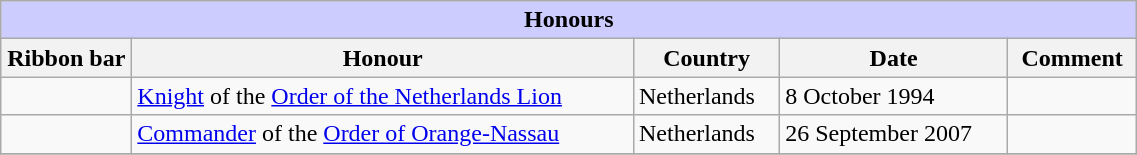<table class="wikitable" style="width:60%;">
<tr style="background:#ccf; text-align:center;">
<td colspan=5><strong>Honours</strong></td>
</tr>
<tr>
<th style="width:80px;">Ribbon bar</th>
<th>Honour</th>
<th>Country</th>
<th>Date</th>
<th>Comment</th>
</tr>
<tr>
<td></td>
<td><a href='#'>Knight</a> of the <a href='#'>Order of the Netherlands Lion</a></td>
<td>Netherlands</td>
<td>8 October 1994</td>
<td></td>
</tr>
<tr>
<td></td>
<td><a href='#'>Commander</a> of the <a href='#'>Order of Orange-Nassau</a></td>
<td>Netherlands</td>
<td>26 September 2007</td>
<td></td>
</tr>
<tr>
</tr>
</table>
